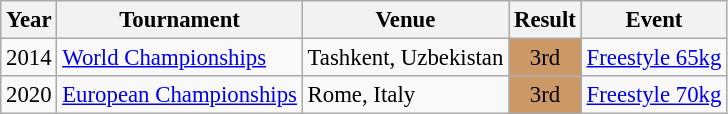<table class="wikitable" style="font-size:95%;">
<tr>
<th>Year</th>
<th>Tournament</th>
<th>Venue</th>
<th>Result</th>
<th>Event</th>
</tr>
<tr>
<td>2014</td>
<td><a href='#'>World Championships</a></td>
<td>Tashkent, Uzbekistan</td>
<td align="center" bgcolor="cc9966">3rd</td>
<td><a href='#'>Freestyle 65kg</a></td>
</tr>
<tr>
<td>2020</td>
<td><a href='#'>European Championships</a></td>
<td>Rome, Italy</td>
<td align="center" bgcolor="cc9966">3rd</td>
<td><a href='#'>Freestyle 70kg</a></td>
</tr>
</table>
